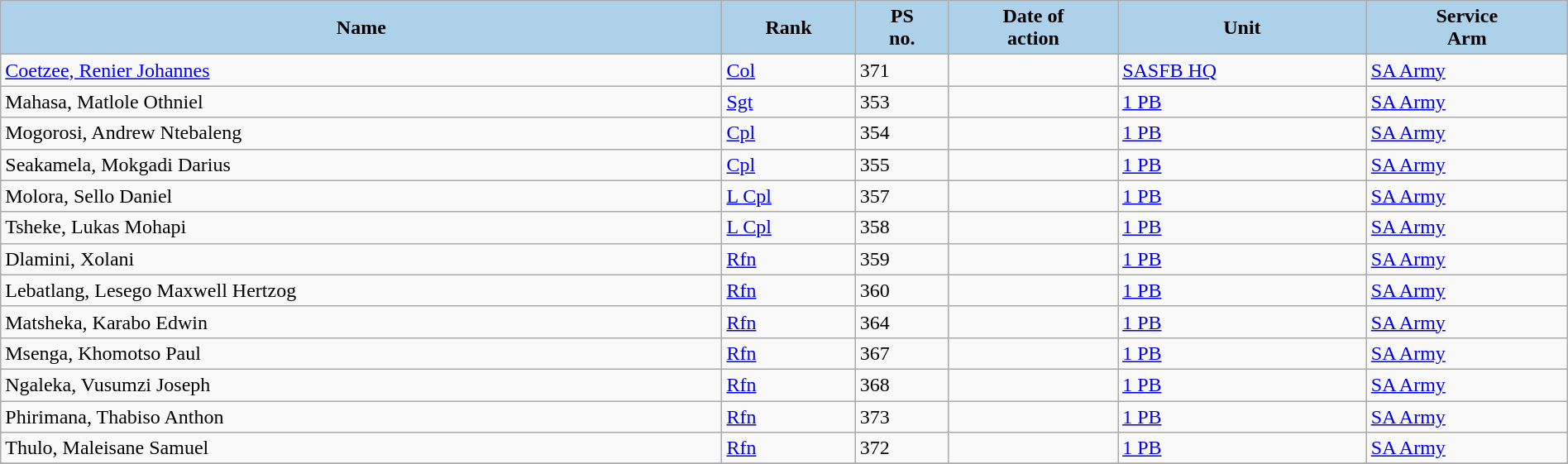<table class="wikitable sortable" style="width:100%;">
<tr>
<th scope="row"; style="background-color: #ACD1E9;">Name</th>
<th scope="row"; style="background-color: #ACD1E9;">Rank</th>
<th scope="row"; style="background-color: #ACD1E9;">PS<br>no.</th>
<th scope="row"; style="background-color: #ACD1E9;">Date of<br>action</th>
<th scope="row"; style="background-color: #ACD1E9;">Unit</th>
<th scope="row"; style="background-color: #ACD1E9;">Service<br>Arm</th>
</tr>
<tr>
<td><a href='#'>Coetzee, Renier Johannes</a>  </td>
<td data-sort-value="5"><a href='#'>Col</a></td>
<td>371</td>
<td></td>
<td><a href='#'>SASFB HQ</a></td>
<td><a href='#'>SA Army</a></td>
</tr>
<tr>
<td>Mahasa, Matlole Othniel </td>
<td data-sort-value="15"><a href='#'>Sgt</a></td>
<td>353</td>
<td></td>
<td><a href='#'>1 PB</a></td>
<td><a href='#'>SA Army</a></td>
</tr>
<tr>
<td>Mogorosi, Andrew Ntebaleng </td>
<td data-sort-value="16"><a href='#'>Cpl</a></td>
<td>354</td>
<td></td>
<td><a href='#'>1 PB</a></td>
<td><a href='#'>SA Army</a></td>
</tr>
<tr>
<td>Seakamela, Mokgadi Darius </td>
<td data-sort-value="16"><a href='#'>Cpl</a></td>
<td>355</td>
<td></td>
<td><a href='#'>1 PB</a></td>
<td><a href='#'>SA Army</a></td>
</tr>
<tr>
<td>Molora, Sello Daniel </td>
<td data-sort-value="17"><a href='#'>L Cpl</a></td>
<td>357</td>
<td></td>
<td><a href='#'>1 PB</a></td>
<td><a href='#'>SA Army</a></td>
</tr>
<tr>
<td>Tsheke, Lukas Mohapi </td>
<td data-sort-value="17"><a href='#'>L Cpl</a></td>
<td>358</td>
<td></td>
<td><a href='#'>1 PB</a></td>
<td><a href='#'>SA Army</a></td>
</tr>
<tr>
<td>Dlamini, Xolani </td>
<td data-sort-value="18"><a href='#'>Rfn</a></td>
<td>359</td>
<td></td>
<td><a href='#'>1 PB</a></td>
<td><a href='#'>SA Army</a></td>
</tr>
<tr>
<td>Lebatlang, Lesego Maxwell Hertzog </td>
<td data-sort-value="18"><a href='#'>Rfn</a></td>
<td>360</td>
<td></td>
<td><a href='#'>1 PB</a></td>
<td><a href='#'>SA Army</a></td>
</tr>
<tr>
<td>Matsheka, Karabo Edwin </td>
<td data-sort-value="18"><a href='#'>Rfn</a></td>
<td>364</td>
<td></td>
<td><a href='#'>1 PB</a></td>
<td><a href='#'>SA Army</a></td>
</tr>
<tr>
<td>Msenga, Khomotso Paul </td>
<td data-sort-value="18"><a href='#'>Rfn</a></td>
<td>367</td>
<td></td>
<td><a href='#'>1 PB</a></td>
<td><a href='#'>SA Army</a></td>
</tr>
<tr>
<td>Ngaleka, Vusumzi Joseph </td>
<td data-sort-value="18"><a href='#'>Rfn</a></td>
<td>368</td>
<td></td>
<td><a href='#'>1 PB</a></td>
<td><a href='#'>SA Army</a></td>
</tr>
<tr>
<td>Phirimana, Thabiso Anthon </td>
<td data-sort-value="18"><a href='#'>Rfn</a></td>
<td>373</td>
<td></td>
<td><a href='#'>1 PB</a></td>
<td><a href='#'>SA Army</a></td>
</tr>
<tr>
<td>Thulo, Maleisane Samuel </td>
<td data-sort-value="18"><a href='#'>Rfn</a></td>
<td>372</td>
<td></td>
<td><a href='#'>1 PB</a></td>
<td><a href='#'>SA Army</a></td>
</tr>
<tr>
</tr>
</table>
